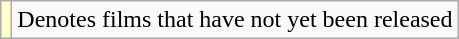<table class="wikitable">
<tr>
<td style="background:#FFFFCC;"></td>
<td>Denotes films that have not yet been released</td>
</tr>
</table>
